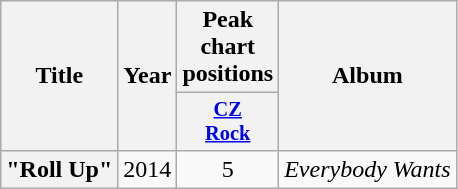<table class="wikitable plainrowheaders" style="text-align:center;">
<tr>
<th scope="col" rowspan="2">Title</th>
<th scope="col" rowspan="2">Year</th>
<th scope="col" colspan="1">Peak chart positions</th>
<th scope="col" rowspan="2">Album</th>
</tr>
<tr>
<th scope="col" style="width:3em;font-size:85%;"><a href='#'>CZ<br>Rock</a><br></th>
</tr>
<tr>
<th scope="row">"Roll Up"</th>
<td>2014</td>
<td>5</td>
<td><em>Everybody Wants</em></td>
</tr>
</table>
